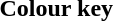<table class="toccolours">
<tr>
<th>Colour key<br></th>
</tr>
<tr>
<td><br>

</td>
</tr>
</table>
